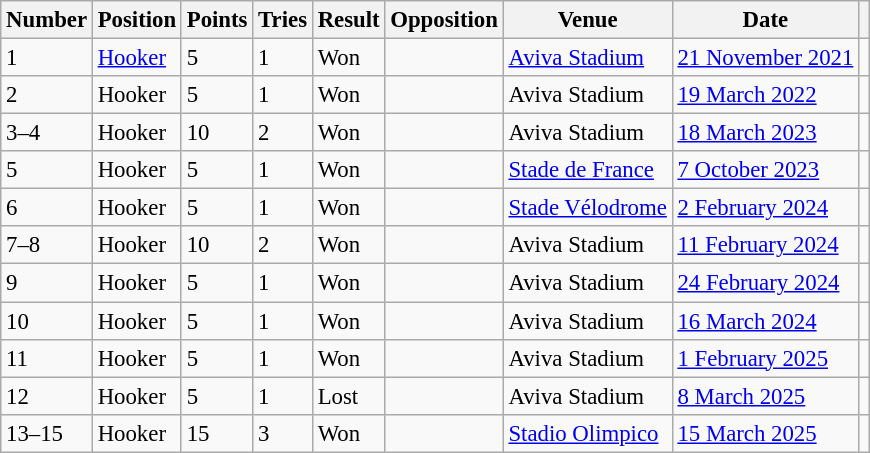<table class="wikitable sortable" style="font-size: 95%;">
<tr>
<th>Number</th>
<th>Position</th>
<th>Points</th>
<th>Tries</th>
<th>Result</th>
<th>Opposition</th>
<th>Venue</th>
<th>Date</th>
<th class="unsortable"></th>
</tr>
<tr>
<td>1</td>
<td><a href='#'>Hooker</a></td>
<td>5</td>
<td>1</td>
<td>Won</td>
<td></td>
<td><a href='#'>Aviva Stadium</a></td>
<td><a href='#'>21 November 2021</a></td>
<td></td>
</tr>
<tr>
<td>2</td>
<td>Hooker</td>
<td>5</td>
<td>1</td>
<td>Won</td>
<td></td>
<td>Aviva Stadium</td>
<td><a href='#'>19 March 2022</a></td>
<td></td>
</tr>
<tr>
<td>3–4</td>
<td>Hooker</td>
<td>10</td>
<td>2</td>
<td>Won</td>
<td></td>
<td>Aviva Stadium</td>
<td><a href='#'>18 March 2023</a></td>
<td></td>
</tr>
<tr>
<td>5</td>
<td>Hooker</td>
<td>5</td>
<td>1</td>
<td>Won</td>
<td></td>
<td><a href='#'>Stade de France</a></td>
<td><a href='#'>7 October 2023</a></td>
<td></td>
</tr>
<tr>
<td>6</td>
<td>Hooker</td>
<td>5</td>
<td>1</td>
<td>Won</td>
<td></td>
<td><a href='#'>Stade Vélodrome</a></td>
<td><a href='#'>2 February 2024</a></td>
<td></td>
</tr>
<tr>
<td>7–8</td>
<td>Hooker</td>
<td>10</td>
<td>2</td>
<td>Won</td>
<td></td>
<td>Aviva Stadium</td>
<td><a href='#'>11 February 2024</a></td>
<td></td>
</tr>
<tr>
<td>9</td>
<td>Hooker</td>
<td>5</td>
<td>1</td>
<td>Won</td>
<td></td>
<td>Aviva Stadium</td>
<td><a href='#'>24 February 2024</a></td>
<td></td>
</tr>
<tr>
<td>10</td>
<td>Hooker</td>
<td>5</td>
<td>1</td>
<td>Won</td>
<td></td>
<td>Aviva Stadium</td>
<td><a href='#'>16 March 2024</a></td>
<td></td>
</tr>
<tr>
<td>11</td>
<td>Hooker</td>
<td>5</td>
<td>1</td>
<td>Won</td>
<td></td>
<td>Aviva Stadium</td>
<td><a href='#'>1 February 2025</a></td>
<td></td>
</tr>
<tr>
<td>12</td>
<td>Hooker</td>
<td>5</td>
<td>1</td>
<td>Lost</td>
<td></td>
<td>Aviva Stadium</td>
<td><a href='#'>8 March 2025</a></td>
<td></td>
</tr>
<tr>
<td>13–15</td>
<td>Hooker</td>
<td>15</td>
<td>3</td>
<td>Won</td>
<td></td>
<td><a href='#'>Stadio Olimpico</a></td>
<td><a href='#'>15 March 2025</a></td>
<td></td>
</tr>
</table>
